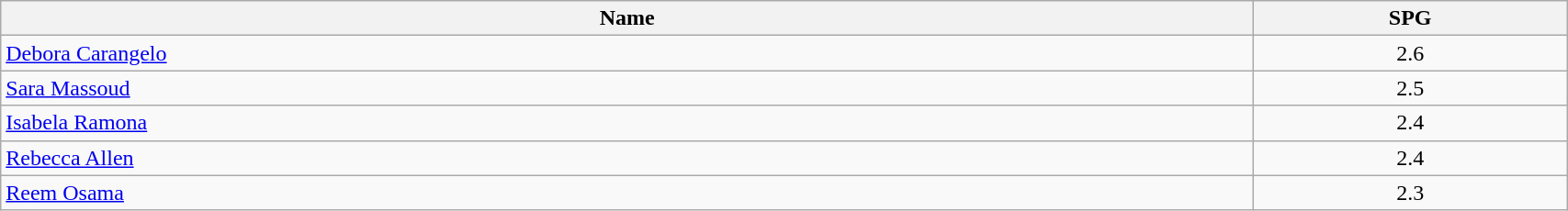<table class=wikitable width="90%">
<tr>
<th width="80%">Name</th>
<th width="20%">SPG</th>
</tr>
<tr>
<td> <a href='#'>Debora Carangelo</a></td>
<td align=center>2.6</td>
</tr>
<tr>
<td> <a href='#'>Sara Massoud</a></td>
<td align=center>2.5</td>
</tr>
<tr>
<td> <a href='#'>Isabela Ramona</a></td>
<td align=center>2.4</td>
</tr>
<tr>
<td> <a href='#'>Rebecca Allen</a></td>
<td align=center>2.4</td>
</tr>
<tr>
<td> <a href='#'>Reem Osama</a></td>
<td align=center>2.3</td>
</tr>
</table>
